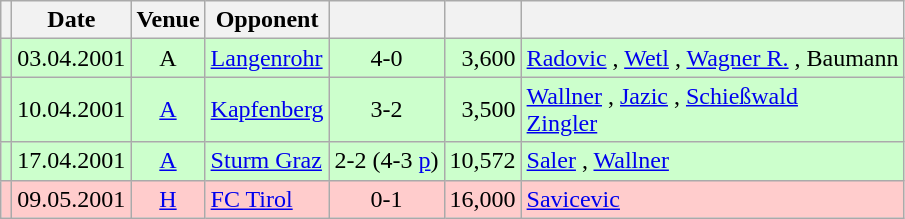<table class="wikitable" Style="text-align: center">
<tr>
<th></th>
<th>Date</th>
<th>Venue</th>
<th>Opponent</th>
<th></th>
<th></th>
<th></th>
</tr>
<tr style="background:#cfc">
<td></td>
<td>03.04.2001</td>
<td>A</td>
<td align="left"><a href='#'>Langenrohr</a></td>
<td>4-0</td>
<td align="right">3,600</td>
<td align="left"><a href='#'>Radovic</a> , <a href='#'>Wetl</a> , <a href='#'>Wagner R.</a> , Baumann  </td>
</tr>
<tr style="background:#cfc">
<td></td>
<td>10.04.2001</td>
<td><a href='#'>A</a></td>
<td align="left"><a href='#'>Kapfenberg</a></td>
<td>3-2</td>
<td align="right">3,500</td>
<td align="left"><a href='#'>Wallner</a> , <a href='#'>Jazic</a> , <a href='#'>Schießwald</a>  <br> <a href='#'>Zingler</a> </td>
</tr>
<tr style="background:#cfc">
<td></td>
<td>17.04.2001</td>
<td><a href='#'>A</a></td>
<td align="left"><a href='#'>Sturm Graz</a></td>
<td>2-2 (4-3 <a href='#'>p</a>)</td>
<td align="right">10,572</td>
<td align="left"><a href='#'>Saler</a> , <a href='#'>Wallner</a> </td>
</tr>
<tr style="background:#fcc">
<td></td>
<td>09.05.2001</td>
<td><a href='#'>H</a></td>
<td align="left"><a href='#'>FC Tirol</a></td>
<td>0-1</td>
<td align="right">16,000</td>
<td align="left"><a href='#'>Savicevic</a> </td>
</tr>
</table>
